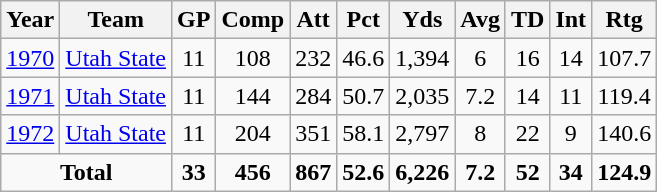<table class=wikitable style="text-align:center">
<tr>
<th>Year</th>
<th>Team</th>
<th>GP</th>
<th>Comp</th>
<th>Att</th>
<th>Pct</th>
<th>Yds</th>
<th>Avg</th>
<th>TD</th>
<th>Int</th>
<th>Rtg</th>
</tr>
<tr>
<td><a href='#'>1970</a></td>
<td><a href='#'>Utah State</a></td>
<td>11</td>
<td>108</td>
<td>232</td>
<td>46.6</td>
<td>1,394</td>
<td>6</td>
<td>16</td>
<td>14</td>
<td>107.7</td>
</tr>
<tr>
<td><a href='#'>1971</a></td>
<td><a href='#'>Utah State</a></td>
<td>11</td>
<td>144</td>
<td>284</td>
<td>50.7</td>
<td>2,035</td>
<td>7.2</td>
<td>14</td>
<td>11</td>
<td>119.4</td>
</tr>
<tr>
<td><a href='#'>1972</a></td>
<td><a href='#'>Utah State</a></td>
<td>11</td>
<td>204</td>
<td>351</td>
<td>58.1</td>
<td>2,797</td>
<td>8</td>
<td>22</td>
<td>9</td>
<td>140.6</td>
</tr>
<tr>
<td colspan="2"><strong>Total</strong></td>
<td><strong>33</strong></td>
<td><strong>456</strong></td>
<td><strong>867</strong></td>
<td><strong>52.6</strong></td>
<td><strong>6,226</strong></td>
<td><strong>7.2</strong></td>
<td><strong>52</strong></td>
<td><strong>34</strong></td>
<td><strong>124.9</strong></td>
</tr>
</table>
